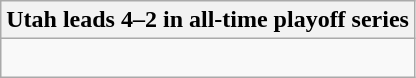<table class="wikitable collapsible collapsed">
<tr>
<th>Utah leads 4–2 in all-time playoff series</th>
</tr>
<tr>
<td><br>




</td>
</tr>
</table>
